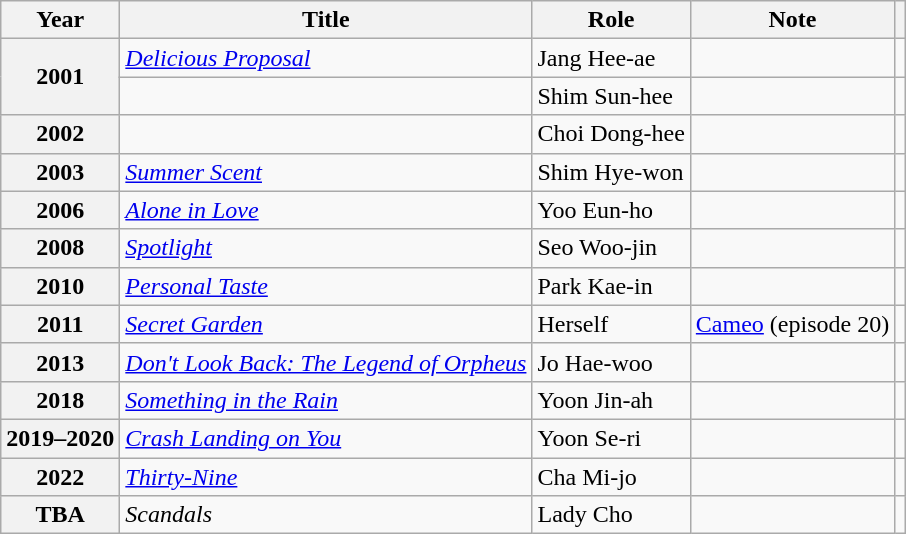<table class="wikitable plainrowheaders sortable">
<tr>
<th scope="col">Year</th>
<th scope="col">Title</th>
<th scope="col">Role</th>
<th scope="col" class="unsortable">Note</th>
<th scope="col" class="unsortable"></th>
</tr>
<tr>
<th scope="row" rowspan="2">2001</th>
<td><em><a href='#'>Delicious Proposal</a></em></td>
<td>Jang Hee-ae</td>
<td></td>
<td style="text-align:center"></td>
</tr>
<tr>
<td><em></em></td>
<td>Shim Sun-hee</td>
<td></td>
<td style="text-align:center"></td>
</tr>
<tr>
<th scope="row">2002</th>
<td><em></em></td>
<td>Choi Dong-hee</td>
<td></td>
<td style="text-align:center"></td>
</tr>
<tr>
<th scope="row">2003</th>
<td><em><a href='#'>Summer Scent</a></em></td>
<td>Shim Hye-won</td>
<td></td>
<td style="text-align:center"></td>
</tr>
<tr>
<th scope="row">2006</th>
<td><em><a href='#'>Alone in Love</a></em></td>
<td>Yoo Eun-ho</td>
<td></td>
<td style="text-align:center"></td>
</tr>
<tr>
<th scope="row">2008</th>
<td><em><a href='#'>Spotlight</a></em></td>
<td>Seo Woo-jin</td>
<td></td>
<td style="text-align:center"></td>
</tr>
<tr>
<th scope="row">2010</th>
<td><em><a href='#'>Personal Taste</a></em></td>
<td>Park Kae-in</td>
<td></td>
<td style="text-align:center"></td>
</tr>
<tr>
<th scope="row">2011</th>
<td><em><a href='#'>Secret Garden</a></em></td>
<td>Herself</td>
<td><a href='#'>Cameo</a> (episode 20)</td>
<td style="text-align:center"></td>
</tr>
<tr>
<th scope="row">2013</th>
<td><em><a href='#'>Don't Look Back: The Legend of Orpheus</a></em></td>
<td>Jo Hae-woo</td>
<td></td>
<td style="text-align:center"></td>
</tr>
<tr>
<th scope="row">2018</th>
<td><em><a href='#'>Something in the Rain</a></em></td>
<td>Yoon Jin-ah</td>
<td></td>
<td style="text-align:center"></td>
</tr>
<tr>
<th scope="row">2019–2020</th>
<td><em><a href='#'>Crash Landing on You</a></em></td>
<td>Yoon Se-ri</td>
<td></td>
<td style="text-align:center"></td>
</tr>
<tr>
<th scope="row">2022</th>
<td><em><a href='#'>Thirty-Nine</a></em></td>
<td>Cha Mi-jo</td>
<td></td>
<td style="text-align:center"></td>
</tr>
<tr>
<th scope="row">TBA</th>
<td><em>Scandals</em></td>
<td>Lady Cho</td>
<td></td>
<td style="text-align:center"></td>
</tr>
</table>
